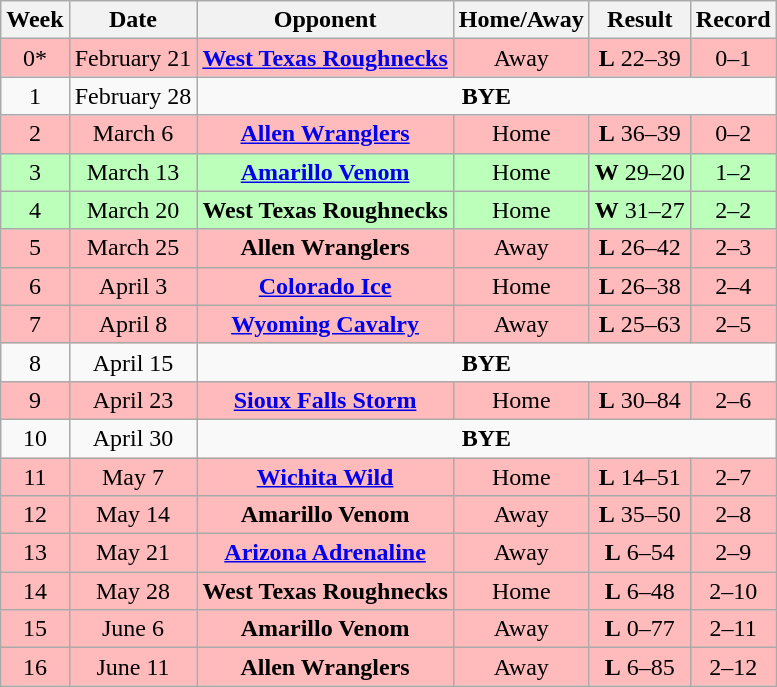<table class="wikitable" style="text-align:center">
<tr>
<th>Week</th>
<th>Date</th>
<th>Opponent</th>
<th>Home/Away</th>
<th>Result</th>
<th>Record</th>
</tr>
<tr bgcolor="#ffbbbb">
<td>0*</td>
<td>February 21</td>
<td><strong><a href='#'>West Texas Roughnecks</a></strong></td>
<td>Away</td>
<td><strong>L</strong> 22–39</td>
<td>0–1</td>
</tr>
<tr>
<td>1</td>
<td>February 28</td>
<td colspan=4><strong>BYE</strong></td>
</tr>
<tr bgcolor="#ffbbbb">
<td>2</td>
<td>March 6</td>
<td><strong><a href='#'>Allen Wranglers</a></strong></td>
<td>Home</td>
<td><strong>L</strong> 36–39</td>
<td>0–2</td>
</tr>
<tr bgcolor="#bbffbb">
<td>3</td>
<td>March 13</td>
<td><strong><a href='#'>Amarillo Venom</a></strong></td>
<td>Home</td>
<td><strong>W</strong> 29–20</td>
<td>1–2</td>
</tr>
<tr bgcolor="#bbffbb">
<td>4</td>
<td>March 20</td>
<td><strong>West Texas Roughnecks</strong></td>
<td>Home</td>
<td><strong>W</strong> 31–27</td>
<td>2–2</td>
</tr>
<tr bgcolor="#ffbbbb">
<td>5</td>
<td>March 25</td>
<td><strong>Allen Wranglers</strong></td>
<td>Away</td>
<td><strong>L</strong> 26–42</td>
<td>2–3</td>
</tr>
<tr bgcolor="#ffbbbb">
<td>6</td>
<td>April 3</td>
<td><strong><a href='#'>Colorado Ice</a></strong></td>
<td>Home</td>
<td><strong>L</strong> 26–38</td>
<td>2–4</td>
</tr>
<tr bgcolor="#ffbbbb">
<td>7</td>
<td>April 8</td>
<td><strong><a href='#'>Wyoming Cavalry</a></strong></td>
<td>Away</td>
<td><strong>L</strong> 25–63</td>
<td>2–5</td>
</tr>
<tr>
<td>8</td>
<td>April 15</td>
<td colspan=4><strong>BYE</strong></td>
</tr>
<tr bgcolor="#ffbbbb">
<td>9</td>
<td>April 23</td>
<td><strong><a href='#'>Sioux Falls Storm</a></strong></td>
<td>Home</td>
<td><strong>L</strong> 30–84</td>
<td>2–6</td>
</tr>
<tr>
<td>10</td>
<td>April 30</td>
<td colspan=4><strong>BYE</strong></td>
</tr>
<tr bgcolor="#ffbbbb">
<td>11</td>
<td>May 7</td>
<td><strong><a href='#'>Wichita Wild</a></strong></td>
<td>Home</td>
<td><strong>L</strong> 14–51</td>
<td>2–7</td>
</tr>
<tr bgcolor="#ffbbbb">
<td>12</td>
<td>May 14</td>
<td><strong>Amarillo Venom</strong></td>
<td>Away</td>
<td><strong>L</strong> 35–50</td>
<td>2–8</td>
</tr>
<tr bgcolor="#ffbbbb">
<td>13</td>
<td>May 21</td>
<td><strong><a href='#'>Arizona Adrenaline</a></strong></td>
<td>Away</td>
<td><strong>L</strong> 6–54</td>
<td>2–9</td>
</tr>
<tr bgcolor="#ffbbbb">
<td>14</td>
<td>May 28</td>
<td><strong>West Texas Roughnecks</strong></td>
<td>Home</td>
<td><strong>L</strong> 6–48</td>
<td>2–10</td>
</tr>
<tr bgcolor="#ffbbbb">
<td>15</td>
<td>June 6</td>
<td><strong>Amarillo Venom</strong></td>
<td>Away</td>
<td><strong>L</strong> 0–77</td>
<td>2–11</td>
</tr>
<tr bgcolor="#ffbbbb">
<td>16</td>
<td>June 11</td>
<td><strong>Allen Wranglers</strong></td>
<td>Away</td>
<td><strong>L</strong> 6–85</td>
<td>2–12</td>
</tr>
</table>
